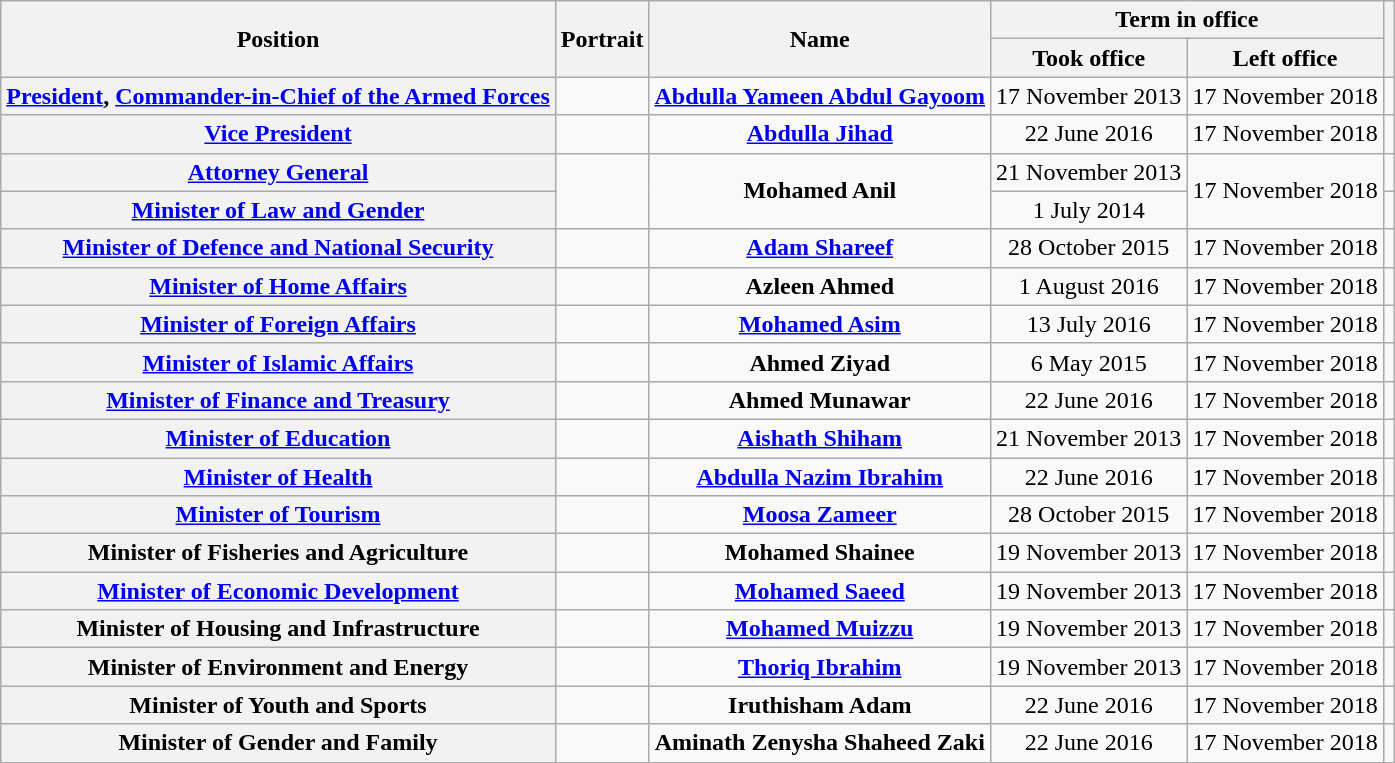<table class="sortable wikitable" style="text-align:center;">
<tr>
<th rowspan="2">Position</th>
<th rowspan="2" class="unsortable">Portrait</th>
<th rowspan="2">Name</th>
<th colspan="2">Term in office</th>
<th rowspan="2" class="unsortable"></th>
</tr>
<tr>
<th class="unsortable">Took office</th>
<th class="unsortable">Left office</th>
</tr>
<tr>
<th scope="row"><a href='#'>President</a>, <a href='#'>Commander-in-Chief of the Armed Forces</a></th>
<td></td>
<td><a href='#'><strong>Abdulla Yameen Abdul Gayoom</strong></a></td>
<td>17 November 2013</td>
<td>17 November 2018</td>
<td></td>
</tr>
<tr>
<th><a href='#'>Vice President</a></th>
<td></td>
<td><strong><a href='#'>Abdulla Jihad</a></strong></td>
<td>22 June 2016</td>
<td>17 November 2018</td>
<td></td>
</tr>
<tr>
<th><a href='#'>Attorney General</a></th>
<td rowspan="2"></td>
<td rowspan="2"><strong>Mohamed Anil</strong></td>
<td>21 November 2013</td>
<td rowspan="2">17 November 2018</td>
<td></td>
</tr>
<tr>
<th><a href='#'>Minister of Law and Gender</a></th>
<td>1 July 2014</td>
<td></td>
</tr>
<tr>
<th><a href='#'>Minister of Defence and National Security</a></th>
<td></td>
<td><strong><a href='#'>Adam Shareef</a></strong></td>
<td>28 October 2015</td>
<td>17 November 2018</td>
<td></td>
</tr>
<tr>
<th><a href='#'>Minister of Home Affairs</a></th>
<td></td>
<td><strong>Azleen Ahmed</strong></td>
<td>1 August 2016</td>
<td>17 November 2018</td>
<td></td>
</tr>
<tr>
<th><a href='#'>Minister of Foreign Affairs</a></th>
<td></td>
<td><strong><a href='#'>Mohamed Asim</a></strong></td>
<td>13 July 2016</td>
<td>17 November 2018</td>
<td></td>
</tr>
<tr>
<th><a href='#'>Minister of Islamic Affairs</a></th>
<td></td>
<td><strong>Ahmed Ziyad</strong></td>
<td>6 May 2015</td>
<td>17 November 2018</td>
<td></td>
</tr>
<tr>
<th><a href='#'>Minister of Finance and Treasury</a></th>
<td></td>
<td><strong>Ahmed Munawar</strong></td>
<td>22 June 2016</td>
<td>17 November 2018</td>
<td></td>
</tr>
<tr>
<th><a href='#'>Minister of Education</a></th>
<td></td>
<td><strong><a href='#'>Aishath Shiham</a></strong></td>
<td>21 November 2013</td>
<td>17 November 2018</td>
<td></td>
</tr>
<tr>
<th><a href='#'>Minister of Health</a></th>
<td></td>
<td><strong><a href='#'>Abdulla Nazim Ibrahim</a></strong></td>
<td>22 June 2016</td>
<td>17 November 2018</td>
<td></td>
</tr>
<tr>
<th><a href='#'>Minister of Tourism</a></th>
<td></td>
<td><strong><a href='#'>Moosa Zameer</a></strong></td>
<td>28 October 2015</td>
<td>17 November 2018</td>
<td></td>
</tr>
<tr>
<th>Minister of Fisheries and Agriculture</th>
<td></td>
<td><strong>Mohamed Shainee</strong></td>
<td>19 November 2013</td>
<td>17 November 2018</td>
<td></td>
</tr>
<tr>
<th><a href='#'>Minister of Economic Development</a></th>
<td></td>
<td><a href='#'><strong>Mohamed Saeed</strong></a></td>
<td>19 November 2013</td>
<td>17 November 2018</td>
<td></td>
</tr>
<tr>
<th>Minister of Housing and Infrastructure</th>
<td></td>
<td><strong><a href='#'>Mohamed Muizzu</a></strong></td>
<td>19 November 2013</td>
<td>17 November 2018</td>
<td></td>
</tr>
<tr>
<th>Minister of Environment and Energy</th>
<td></td>
<td><strong><a href='#'>Thoriq Ibrahim</a></strong></td>
<td>19 November 2013</td>
<td>17 November 2018</td>
<td></td>
</tr>
<tr>
<th>Minister of Youth and Sports</th>
<td></td>
<td><strong>Iruthisham Adam</strong></td>
<td>22 June 2016</td>
<td>17 November 2018</td>
<td></td>
</tr>
<tr>
<th>Minister of Gender and Family</th>
<td></td>
<td><strong>Aminath Zenysha Shaheed Zaki</strong></td>
<td>22 June 2016</td>
<td>17 November 2018</td>
<td></td>
</tr>
</table>
